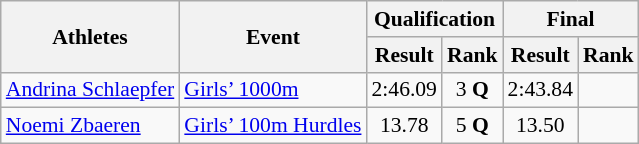<table class="wikitable" border="1" style="font-size:90%">
<tr>
<th rowspan=2>Athletes</th>
<th rowspan=2>Event</th>
<th colspan=2>Qualification</th>
<th colspan=2>Final</th>
</tr>
<tr>
<th>Result</th>
<th>Rank</th>
<th>Result</th>
<th>Rank</th>
</tr>
<tr>
<td><a href='#'>Andrina Schlaepfer</a></td>
<td><a href='#'>Girls’ 1000m</a></td>
<td align=center>2:46.09</td>
<td align=center>3 <strong>Q</strong></td>
<td align=center>2:43.84</td>
<td align=center></td>
</tr>
<tr>
<td><a href='#'>Noemi Zbaeren</a></td>
<td><a href='#'>Girls’ 100m Hurdles</a></td>
<td align=center>13.78</td>
<td align=center>5 <strong>Q</strong></td>
<td align=center>13.50</td>
<td align=center></td>
</tr>
</table>
